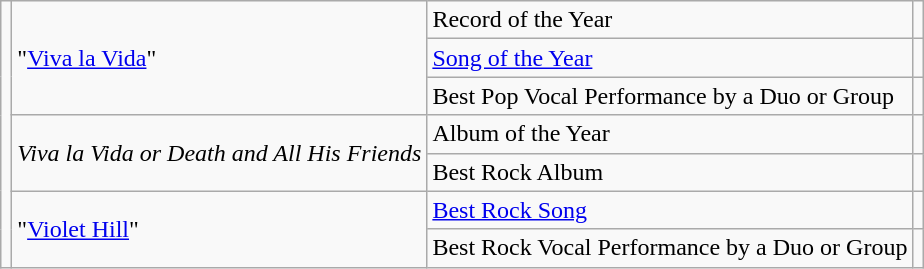<table class="wikitable">
<tr>
<td style="text-align:center;" rowspan="7"></td>
<td rowspan="3">"<a href='#'>Viva la Vida</a>"</td>
<td>Record of the Year</td>
<td></td>
</tr>
<tr>
<td><a href='#'>Song of the Year</a></td>
<td></td>
</tr>
<tr>
<td>Best Pop Vocal Performance by a Duo or Group</td>
<td></td>
</tr>
<tr>
<td rowspan="2"><em>Viva la Vida or Death and All His Friends</em></td>
<td>Album of the Year</td>
<td></td>
</tr>
<tr>
<td>Best Rock Album</td>
<td></td>
</tr>
<tr>
<td rowspan="2">"<a href='#'>Violet Hill</a>"</td>
<td><a href='#'>Best Rock Song</a></td>
<td></td>
</tr>
<tr>
<td>Best Rock Vocal Performance by a Duo or Group</td>
<td></td>
</tr>
</table>
